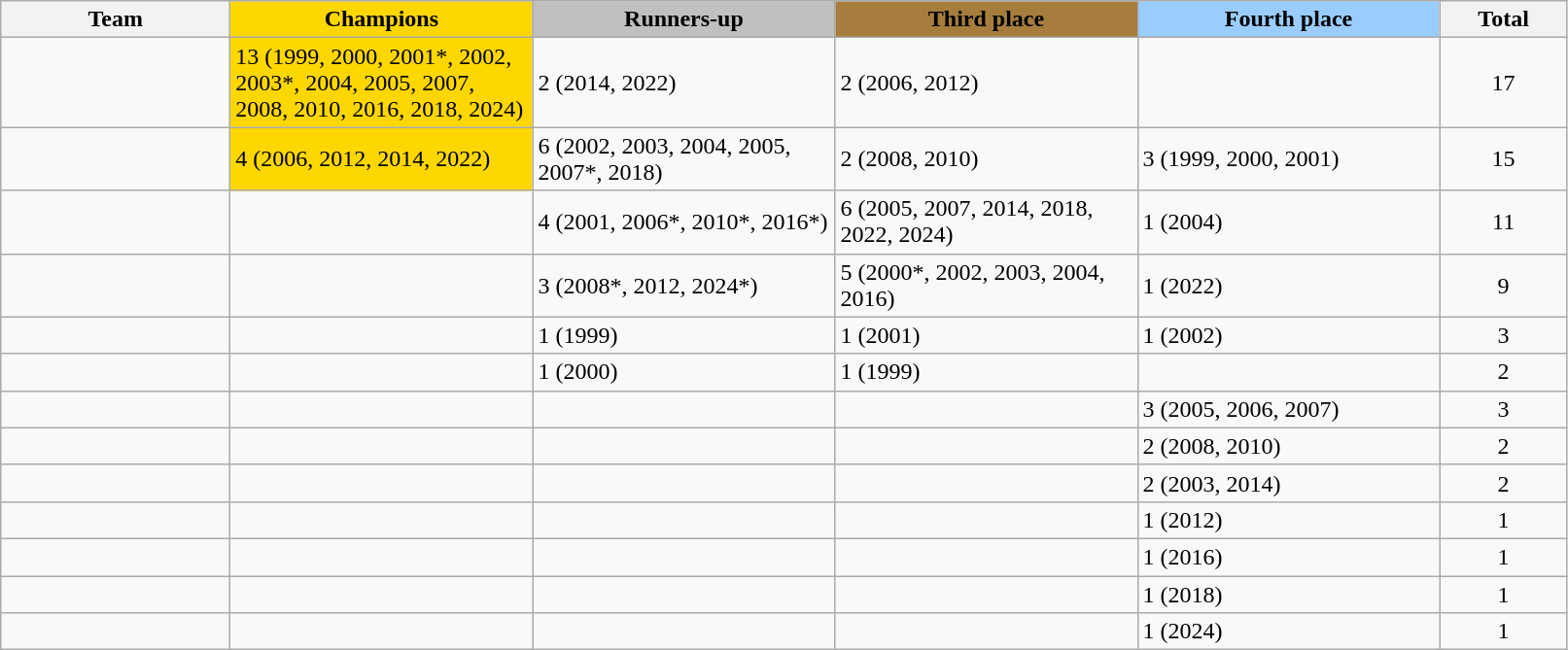<table class="wikitable sortable">
<tr>
<th width=150px>Team</th>
<th width=200px style="background:gold;">Champions</th>
<th width=200px style="background:silver;">Runners-up</th>
<th width=200px style="background:#a67d3d;">Third place</th>
<th width=200px style="background:#9acdff;">Fourth place</th>
<th width=80px>Total</th>
</tr>
<tr>
<td></td>
<td bgcolor=Gold>13 (1999, 2000, 2001*, 2002, 2003*, 2004, 2005, 2007, 2008, 2010, 2016, 2018, 2024)</td>
<td>2 (2014, 2022)</td>
<td>2 (2006, 2012)</td>
<td></td>
<td align="center">17</td>
</tr>
<tr>
<td></td>
<td bgcolor=Gold>4 (2006, 2012, 2014, 2022)</td>
<td>6 (2002, 2003, 2004, 2005, 2007*, 2018)</td>
<td>2 (2008, 2010)</td>
<td>3 (1999, 2000, 2001)</td>
<td align=center>15</td>
</tr>
<tr>
<td></td>
<td></td>
<td>4 (2001, 2006*, 2010*, 2016*)</td>
<td>6 (2005, 2007, 2014, 2018, 2022, 2024)</td>
<td>1 (2004)</td>
<td align="center">11</td>
</tr>
<tr>
<td></td>
<td></td>
<td>3 (2008*, 2012, 2024*)</td>
<td>5 (2000*, 2002, 2003, 2004, 2016)</td>
<td>1 (2022)</td>
<td align="center">9</td>
</tr>
<tr>
<td></td>
<td></td>
<td>1 (1999)</td>
<td>1 (2001)</td>
<td>1 (2002)</td>
<td align="center">3</td>
</tr>
<tr>
<td></td>
<td></td>
<td>1 (2000)</td>
<td>1 (1999)</td>
<td></td>
<td align="center">2</td>
</tr>
<tr>
<td></td>
<td></td>
<td></td>
<td></td>
<td>3 (2005, 2006, 2007)</td>
<td align="center">3</td>
</tr>
<tr>
<td></td>
<td></td>
<td></td>
<td></td>
<td>2 (2008, 2010)</td>
<td align="center">2</td>
</tr>
<tr>
<td></td>
<td></td>
<td></td>
<td></td>
<td>2 (2003, 2014)</td>
<td align="center">2</td>
</tr>
<tr>
<td></td>
<td></td>
<td></td>
<td></td>
<td>1 (2012)</td>
<td align="center">1</td>
</tr>
<tr>
<td></td>
<td></td>
<td></td>
<td></td>
<td>1 (2016)</td>
<td align="center">1</td>
</tr>
<tr>
<td></td>
<td></td>
<td></td>
<td></td>
<td>1 (2018)</td>
<td align="center">1</td>
</tr>
<tr>
<td></td>
<td></td>
<td></td>
<td></td>
<td>1 (2024)</td>
<td align="center">1</td>
</tr>
</table>
